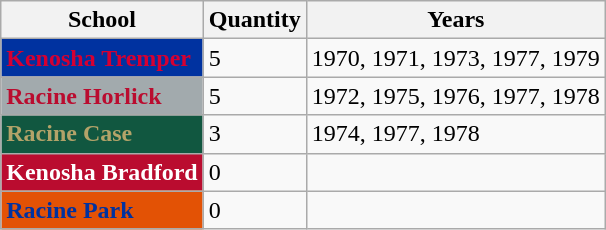<table class="wikitable">
<tr>
<th>School</th>
<th>Quantity</th>
<th>Years</th>
</tr>
<tr>
<td style="background: #0032a0; color: #d50032"><strong>Kenosha Tremper</strong></td>
<td>5</td>
<td>1970, 1971, 1973, 1977, 1979</td>
</tr>
<tr>
<td style="background: #a2aaad; color: #ba0c2f"><strong>Racine Horlick</strong></td>
<td>5</td>
<td>1972, 1975, 1976, 1977, 1978</td>
</tr>
<tr>
<td style="background: #115740; color: #b3a369"><strong>Racine Case</strong></td>
<td>3</td>
<td>1974, 1977, 1978</td>
</tr>
<tr>
<td style="background: #ba0c2f; color: white"><strong>Kenosha Bradford</strong></td>
<td>0</td>
<td></td>
</tr>
<tr>
<td style="background: #e35205; color: #0032a0"><strong>Racine Park</strong></td>
<td>0</td>
<td></td>
</tr>
</table>
